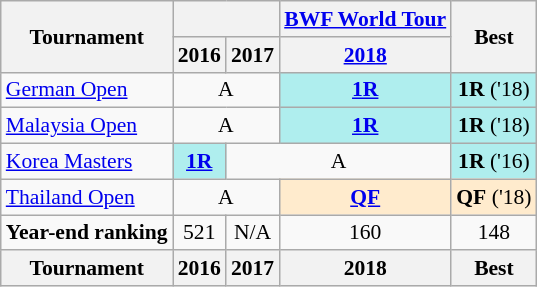<table class="wikitable" style="font-size: 90%; text-align:center">
<tr>
<th rowspan="2">Tournament</th>
<th colspan="2"></th>
<th colspan="1"><a href='#'>BWF World Tour</a></th>
<th rowspan="2">Best</th>
</tr>
<tr>
<th>2016</th>
<th>2017</th>
<th><a href='#'>2018</a></th>
</tr>
<tr>
<td align=left><a href='#'>German Open</a></td>
<td colspan="2">A</td>
<td bgcolor=AFEEEE><strong><a href='#'>1R</a></strong></td>
<td bgcolor=AFEEEE><strong>1R</strong> ('18)</td>
</tr>
<tr>
<td align=left><a href='#'>Malaysia Open</a></td>
<td colspan="2">A</td>
<td bgcolor=AFEEEE><strong><a href='#'>1R</a></strong></td>
<td bgcolor=AFEEEE><strong>1R</strong> ('18)</td>
</tr>
<tr>
<td align=left><a href='#'>Korea Masters</a></td>
<td bgcolor=AFEEEE><strong><a href='#'>1R</a></strong></td>
<td colspan="2">A</td>
<td bgcolor=AFEEEE><strong>1R</strong> ('16)</td>
</tr>
<tr>
<td align=left><a href='#'>Thailand Open</a></td>
<td colspan="2">A</td>
<td bgcolor=FFEBCD><strong><a href='#'>QF</a></strong></td>
<td bgcolor=FFEBCD><strong>QF</strong> ('18)</td>
</tr>
<tr>
<td align=left><strong>Year-end ranking</strong></td>
<td>521</td>
<td>N/A</td>
<td>160</td>
<td>148</td>
</tr>
<tr>
<th>Tournament</th>
<th>2016</th>
<th>2017</th>
<th>2018</th>
<th>Best</th>
</tr>
</table>
